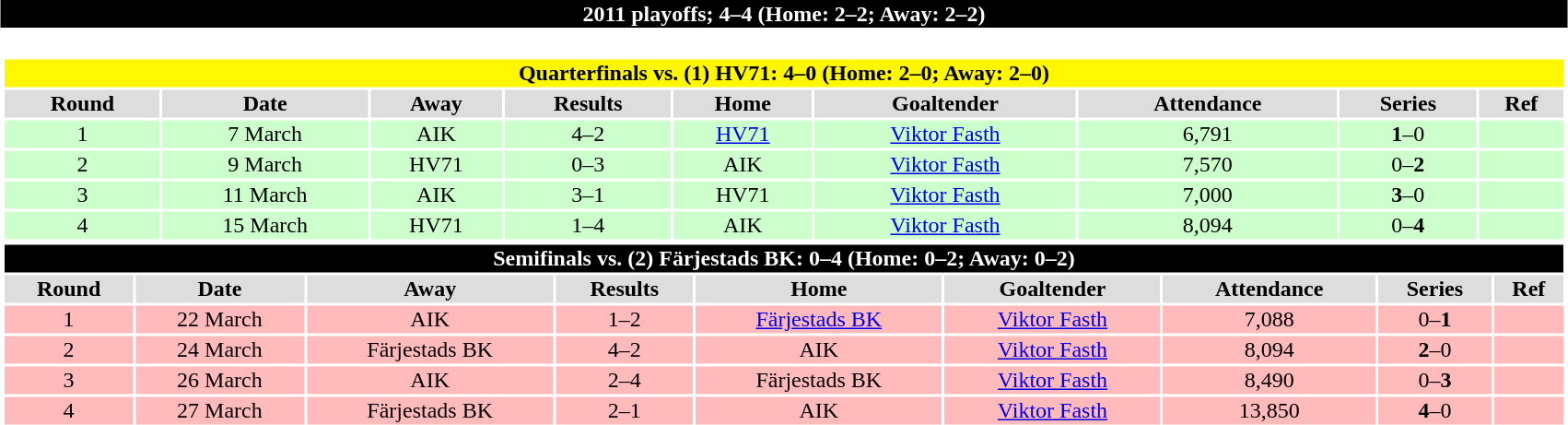<table class="toccolours" width=90% style="clear:both; margin:1.5em auto; text-align:center;">
<tr>
<th colspan=10 style="background:#000000; color: white;">2011 playoffs; 4–4 (Home: 2–2; Away: 2–2)</th>
</tr>
<tr>
<td colspan=10><br><table class="toccolours collapsible collapsed" width=100%>
<tr>
<th colspan=10; style="background:#FFF700;">Quarterfinals vs. (1) HV71: 4–0 (Home: 2–0; Away: 2–0)</th>
</tr>
<tr align="center"  bgcolor="#dddddd">
<td><strong>Round</strong></td>
<td><strong>Date</strong></td>
<td><strong>Away</strong></td>
<td><strong>Results</strong></td>
<td><strong>Home</strong></td>
<td><strong>Goaltender</strong></td>
<td><strong>Attendance</strong></td>
<td><strong>Series</strong></td>
<td><strong>Ref</strong></td>
</tr>
<tr bgcolor="#CCFFCC">
<td>1</td>
<td>7 March</td>
<td>AIK</td>
<td>4–2</td>
<td><a href='#'>HV71</a></td>
<td><a href='#'>Viktor Fasth</a></td>
<td>6,791</td>
<td><strong>1</strong>–0</td>
<td></td>
</tr>
<tr bgcolor="#CCFFCC">
<td>2</td>
<td>9 March</td>
<td>HV71</td>
<td>0–3</td>
<td>AIK</td>
<td><a href='#'>Viktor Fasth</a></td>
<td>7,570</td>
<td>0–<strong>2</strong></td>
<td></td>
</tr>
<tr bgcolor="#CCFFCC">
<td>3</td>
<td>11 March</td>
<td>AIK</td>
<td>3–1</td>
<td>HV71</td>
<td><a href='#'>Viktor Fasth</a></td>
<td>7,000</td>
<td><strong>3</strong>–0</td>
<td></td>
</tr>
<tr bgcolor="#CCFFCC">
<td>4</td>
<td>15 March</td>
<td>HV71</td>
<td>1–4</td>
<td>AIK</td>
<td><a href='#'>Viktor Fasth</a></td>
<td>8,094</td>
<td>0–<strong>4</strong></td>
<td></td>
</tr>
</table>
<table class="toccolours collapsible collapsed" width=100%>
<tr>
<th colspan=10; style="background:#000000; color: white;">Semifinals vs. (2) Färjestads BK: 0–4 (Home: 0–2; Away: 0–2)</th>
</tr>
<tr align="center"  bgcolor="#dddddd">
<td><strong>Round</strong></td>
<td><strong>Date</strong></td>
<td><strong>Away</strong></td>
<td><strong>Results</strong></td>
<td><strong>Home</strong></td>
<td><strong>Goaltender</strong></td>
<td><strong>Attendance</strong></td>
<td><strong>Series</strong></td>
<td><strong>Ref</strong></td>
</tr>
<tr bgcolor="#FFBBBB">
<td>1</td>
<td>22 March</td>
<td>AIK</td>
<td>1–2</td>
<td><a href='#'>Färjestads BK</a></td>
<td><a href='#'>Viktor Fasth</a></td>
<td>7,088</td>
<td>0–<strong>1</strong></td>
<td></td>
</tr>
<tr bgcolor="#FFBBBB">
<td>2</td>
<td>24 March</td>
<td>Färjestads BK</td>
<td>4–2</td>
<td>AIK</td>
<td><a href='#'>Viktor Fasth</a></td>
<td>8,094</td>
<td><strong>2</strong>–0</td>
<td></td>
</tr>
<tr bgcolor="#FFBBBB">
<td>3</td>
<td>26 March</td>
<td>AIK</td>
<td>2–4</td>
<td>Färjestads BK</td>
<td><a href='#'>Viktor Fasth</a></td>
<td>8,490</td>
<td>0–<strong>3</strong></td>
<td></td>
</tr>
<tr bgcolor="#FFBBBB">
<td>4</td>
<td>27 March</td>
<td>Färjestads BK</td>
<td>2–1</td>
<td>AIK</td>
<td><a href='#'>Viktor Fasth</a></td>
<td>13,850</td>
<td><strong>4</strong>–0</td>
<td></td>
</tr>
</table>
</td>
</tr>
</table>
